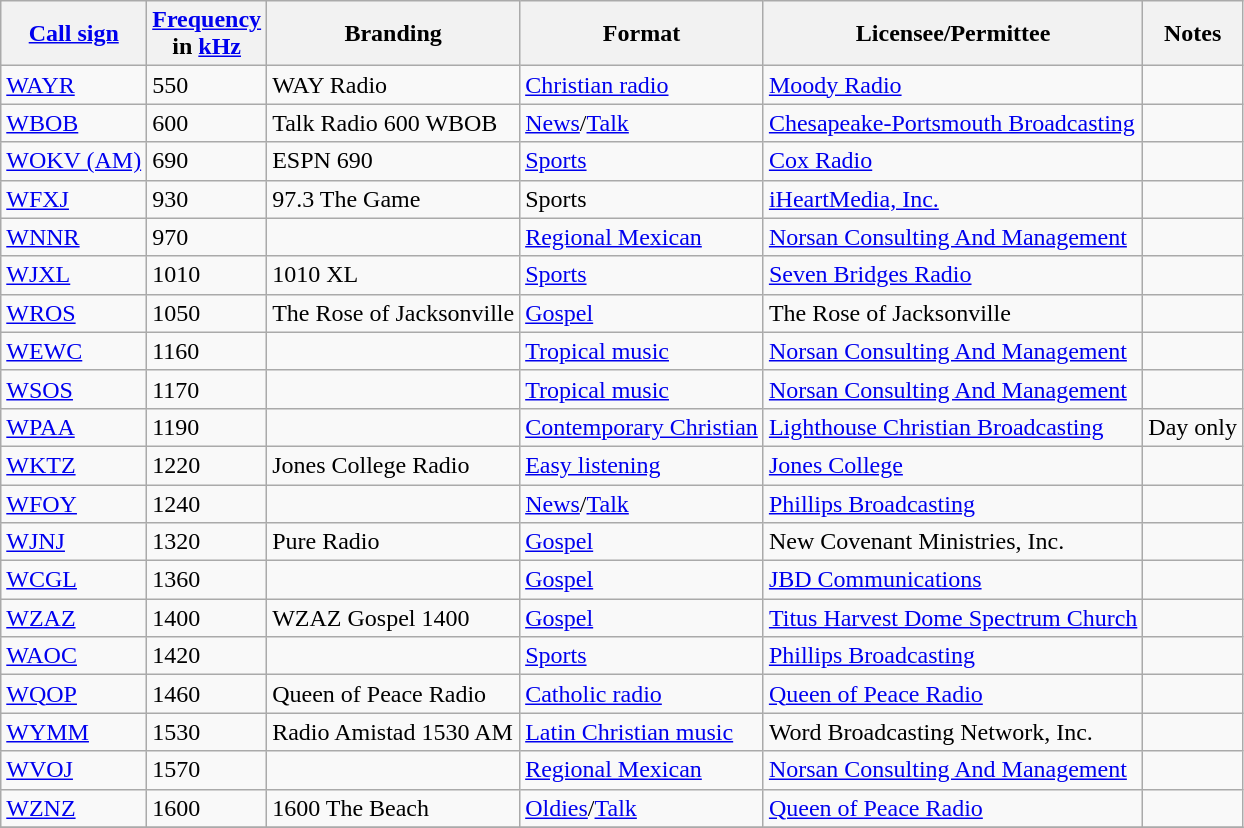<table class="wikitable sortable">
<tr>
<th><a href='#'>Call sign</a></th>
<th><a href='#'>Frequency</a><br>in <a href='#'>kHz</a></th>
<th>Branding</th>
<th>Format</th>
<th>Licensee/Permittee</th>
<th>Notes</th>
</tr>
<tr>
<td><a href='#'>WAYR</a></td>
<td>550</td>
<td>WAY Radio</td>
<td><a href='#'>Christian radio</a></td>
<td><a href='#'>Moody Radio</a></td>
<td></td>
</tr>
<tr>
<td><a href='#'>WBOB</a></td>
<td>600</td>
<td>Talk Radio 600 WBOB</td>
<td><a href='#'>News</a>/<a href='#'>Talk</a></td>
<td><a href='#'>Chesapeake-Portsmouth Broadcasting</a></td>
<td></td>
</tr>
<tr>
<td><a href='#'>WOKV (AM)</a></td>
<td>690</td>
<td>ESPN 690</td>
<td><a href='#'>Sports</a></td>
<td><a href='#'>Cox Radio</a></td>
<td></td>
</tr>
<tr>
<td><a href='#'>WFXJ</a></td>
<td>930</td>
<td>97.3 The Game</td>
<td>Sports</td>
<td><a href='#'>iHeartMedia, Inc.</a></td>
<td></td>
</tr>
<tr>
<td><a href='#'>WNNR</a></td>
<td>970</td>
<td></td>
<td><a href='#'>Regional Mexican</a></td>
<td><a href='#'>Norsan Consulting And Management</a></td>
<td></td>
</tr>
<tr>
<td><a href='#'>WJXL</a></td>
<td>1010</td>
<td>1010 XL</td>
<td><a href='#'>Sports</a></td>
<td><a href='#'>Seven Bridges Radio</a></td>
<td></td>
</tr>
<tr>
<td><a href='#'>WROS</a></td>
<td>1050</td>
<td>The Rose of Jacksonville</td>
<td><a href='#'>Gospel</a></td>
<td>The Rose of Jacksonville</td>
<td></td>
</tr>
<tr>
<td><a href='#'>WEWC</a></td>
<td>1160</td>
<td></td>
<td><a href='#'>Tropical music</a></td>
<td><a href='#'>Norsan Consulting And Management</a></td>
<td></td>
</tr>
<tr>
<td><a href='#'>WSOS</a></td>
<td>1170</td>
<td></td>
<td><a href='#'>Tropical music</a></td>
<td><a href='#'>Norsan Consulting And Management</a></td>
<td></td>
</tr>
<tr>
<td><a href='#'>WPAA</a></td>
<td>1190</td>
<td></td>
<td><a href='#'>Contemporary Christian</a></td>
<td><a href='#'>Lighthouse Christian Broadcasting</a></td>
<td>Day only</td>
</tr>
<tr>
<td><a href='#'>WKTZ</a></td>
<td>1220</td>
<td>Jones College Radio</td>
<td><a href='#'>Easy listening</a></td>
<td><a href='#'>Jones College</a></td>
<td></td>
</tr>
<tr>
<td><a href='#'>WFOY</a></td>
<td>1240</td>
<td></td>
<td><a href='#'>News</a>/<a href='#'>Talk</a></td>
<td><a href='#'>Phillips Broadcasting</a></td>
<td></td>
</tr>
<tr>
<td><a href='#'>WJNJ</a></td>
<td>1320</td>
<td>Pure Radio</td>
<td><a href='#'>Gospel</a></td>
<td>New Covenant Ministries, Inc.</td>
<td></td>
</tr>
<tr>
<td><a href='#'>WCGL</a></td>
<td>1360</td>
<td></td>
<td><a href='#'>Gospel</a></td>
<td><a href='#'>JBD Communications</a></td>
<td></td>
</tr>
<tr>
<td><a href='#'>WZAZ</a></td>
<td>1400</td>
<td>WZAZ Gospel 1400</td>
<td><a href='#'>Gospel</a></td>
<td><a href='#'>Titus Harvest Dome Spectrum Church</a></td>
<td></td>
</tr>
<tr>
<td><a href='#'>WAOC</a></td>
<td>1420</td>
<td></td>
<td><a href='#'>Sports</a></td>
<td><a href='#'>Phillips Broadcasting</a></td>
<td></td>
</tr>
<tr>
<td><a href='#'>WQOP</a></td>
<td>1460</td>
<td>Queen of Peace Radio</td>
<td><a href='#'>Catholic radio</a></td>
<td><a href='#'>Queen of Peace Radio</a></td>
<td></td>
</tr>
<tr>
<td><a href='#'>WYMM</a></td>
<td>1530</td>
<td>Radio Amistad 1530 AM</td>
<td><a href='#'>Latin Christian music</a></td>
<td>Word Broadcasting Network, Inc.</td>
<td></td>
</tr>
<tr>
<td><a href='#'>WVOJ</a></td>
<td>1570</td>
<td></td>
<td><a href='#'>Regional Mexican</a></td>
<td><a href='#'>Norsan Consulting And Management</a></td>
<td></td>
</tr>
<tr>
<td><a href='#'>WZNZ</a></td>
<td>1600</td>
<td>1600 The Beach</td>
<td><a href='#'>Oldies</a>/<a href='#'>Talk</a></td>
<td><a href='#'>Queen of Peace Radio</a></td>
<td></td>
</tr>
<tr>
</tr>
</table>
